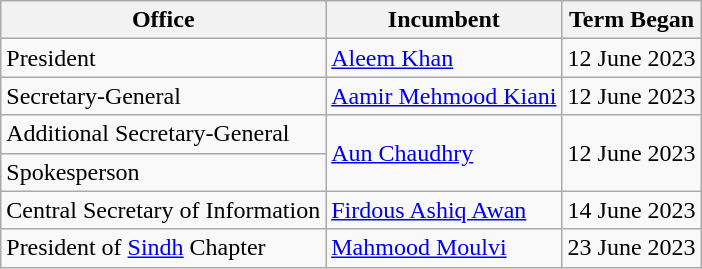<table class="wikitable" style="text-align:left">
<tr>
<th>Office</th>
<th>Incumbent</th>
<th>Term Began</th>
</tr>
<tr>
<td>President</td>
<td><a href='#'>Aleem Khan</a></td>
<td>12 June 2023</td>
</tr>
<tr>
<td>Secretary-General</td>
<td><a href='#'>Aamir Mehmood Kiani</a></td>
<td>12 June 2023</td>
</tr>
<tr>
<td>Additional Secretary-General</td>
<td rowspan="2"><a href='#'>Aun Chaudhry</a></td>
<td rowspan="2">12 June 2023</td>
</tr>
<tr>
<td>Spokesperson</td>
</tr>
<tr>
<td>Central Secretary of Information</td>
<td><a href='#'>Firdous Ashiq Awan</a></td>
<td>14 June 2023</td>
</tr>
<tr>
<td>President of <a href='#'>Sindh</a> Chapter</td>
<td><a href='#'>Mahmood Moulvi</a></td>
<td>23 June 2023</td>
</tr>
</table>
